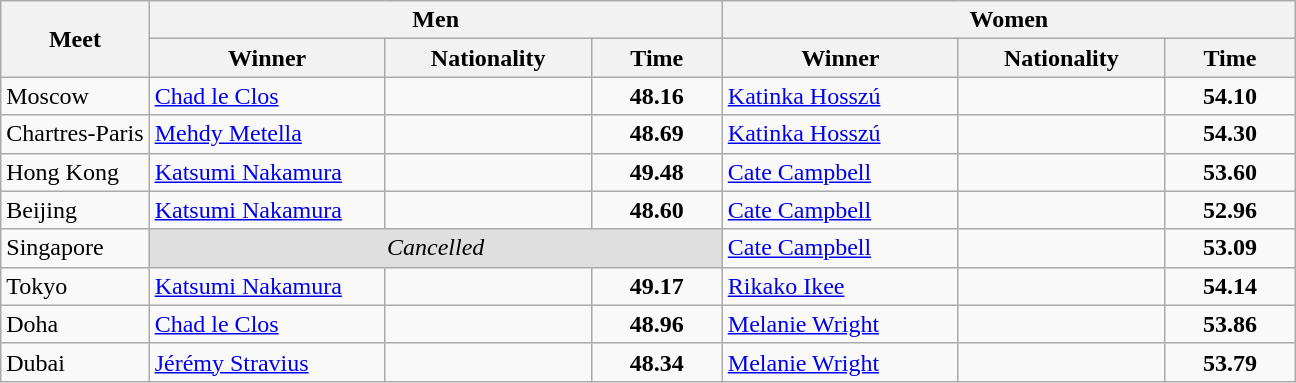<table class="wikitable">
<tr>
<th rowspan="2">Meet</th>
<th colspan="3">Men</th>
<th colspan="3">Women</th>
</tr>
<tr>
<th width=150>Winner</th>
<th width=130>Nationality</th>
<th width=80>Time</th>
<th width=150>Winner</th>
<th width=130>Nationality</th>
<th width=80>Time</th>
</tr>
<tr>
<td>Moscow</td>
<td><a href='#'>Chad le Clos</a></td>
<td></td>
<td align=center><strong>48.16</strong></td>
<td><a href='#'>Katinka Hosszú</a></td>
<td></td>
<td align=center><strong>54.10</strong></td>
</tr>
<tr>
<td>Chartres-Paris</td>
<td><a href='#'>Mehdy Metella</a></td>
<td></td>
<td align=center><strong>48.69</strong></td>
<td><a href='#'>Katinka Hosszú</a></td>
<td></td>
<td align=center><strong>54.30</strong></td>
</tr>
<tr>
<td>Hong Kong</td>
<td><a href='#'>Katsumi Nakamura</a></td>
<td></td>
<td align=center><strong>49.48</strong></td>
<td><a href='#'>Cate Campbell</a></td>
<td></td>
<td align=center><strong>53.60</strong></td>
</tr>
<tr>
<td>Beijing</td>
<td><a href='#'>Katsumi Nakamura</a></td>
<td></td>
<td align=center><strong>48.60</strong></td>
<td><a href='#'>Cate Campbell</a></td>
<td></td>
<td align=center><strong>52.96</strong></td>
</tr>
<tr>
<td>Singapore</td>
<td colspan=3 align=center style="background:#dfdfdf"><em>Cancelled</em></td>
<td><a href='#'>Cate Campbell</a></td>
<td></td>
<td align=center><strong>53.09</strong></td>
</tr>
<tr>
<td>Tokyo</td>
<td><a href='#'>Katsumi Nakamura</a></td>
<td></td>
<td align=center><strong>49.17</strong></td>
<td><a href='#'>Rikako Ikee</a></td>
<td></td>
<td align=center><strong>54.14</strong></td>
</tr>
<tr>
<td>Doha</td>
<td><a href='#'>Chad le Clos</a></td>
<td></td>
<td align=center><strong>48.96</strong></td>
<td><a href='#'>Melanie Wright</a></td>
<td></td>
<td align=center><strong>53.86</strong></td>
</tr>
<tr>
<td>Dubai</td>
<td><a href='#'>Jérémy Stravius</a></td>
<td></td>
<td align=center><strong>48.34</strong></td>
<td><a href='#'>Melanie Wright</a></td>
<td></td>
<td align=center><strong>53.79</strong></td>
</tr>
</table>
